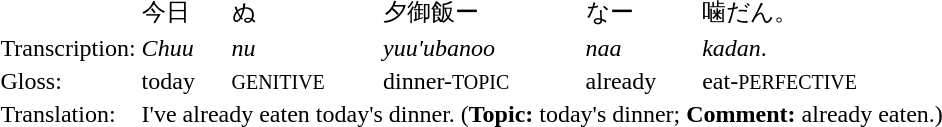<table>
<tr>
<td></td>
<td>今日</td>
<td>ぬ</td>
<td>夕御飯ー</td>
<td>なー</td>
<td>噛だん。</td>
</tr>
<tr>
<td>Transcription:</td>
<td><em>Chuu</em></td>
<td><em>nu</em></td>
<td><em>yuu'ubanoo</em></td>
<td><em>naa</em></td>
<td><em>kadan</em>.</td>
</tr>
<tr>
<td>Gloss:</td>
<td>today</td>
<td><small>GENITIVE</small></td>
<td>dinner-<small>TOPIC</small></td>
<td>already</td>
<td>eat-<small>PERFECTIVE</small></td>
</tr>
<tr>
<td>Translation:</td>
<td colspan=6>I've already eaten today's dinner. (<strong>Topic:</strong> today's dinner; <strong>Comment:</strong> already eaten.)</td>
</tr>
</table>
